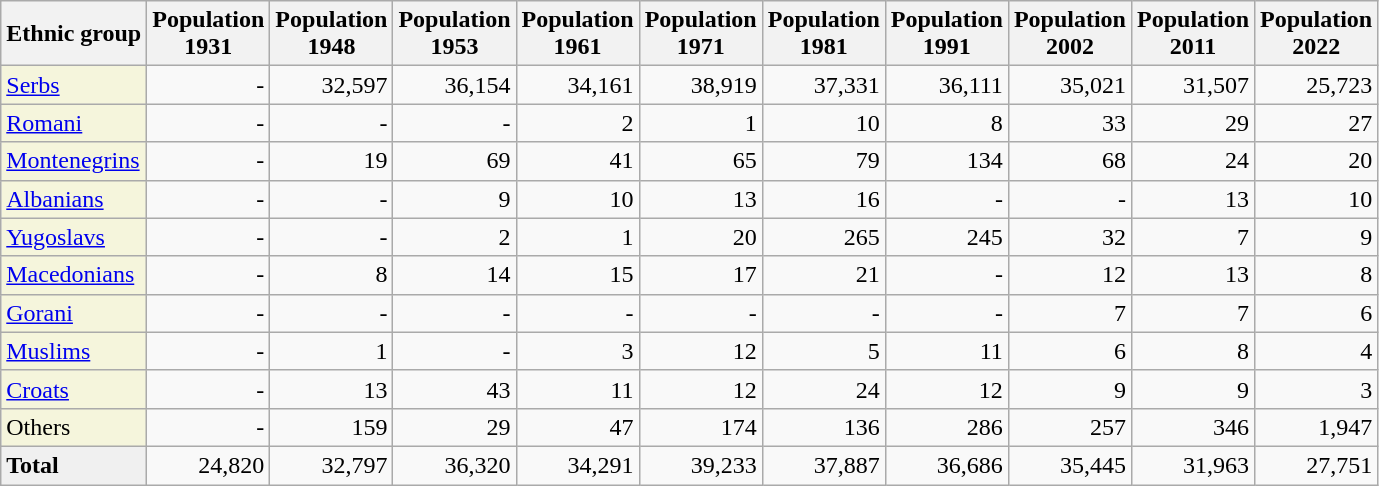<table class="wikitable sortable mw-collapsible mw-collapsed">
<tr>
<th>Ethnic group</th>
<th>Population<br>1931</th>
<th>Population<br>1948</th>
<th>Population<br>1953</th>
<th>Population<br>1961</th>
<th>Population<br>1971</th>
<th>Population<br>1981</th>
<th>Population<br>1991</th>
<th>Population<br>2002</th>
<th>Population<br>2011</th>
<th>Population<br>2022</th>
</tr>
<tr>
<td style="background:#F5F5DC;"><a href='#'>Serbs</a></td>
<td align="right">-</td>
<td align="right">32,597</td>
<td align="right">36,154</td>
<td align="right">34,161</td>
<td align="right">38,919</td>
<td align="right">37,331</td>
<td align="right">36,111</td>
<td align="right">35,021</td>
<td align="right">31,507</td>
<td align="right">25,723</td>
</tr>
<tr>
<td style="background:#F5F5DC;"><a href='#'>Romani</a></td>
<td align="right">-</td>
<td align="right">-</td>
<td align="right">-</td>
<td align="right">2</td>
<td align="right">1</td>
<td align="right">10</td>
<td align="right">8</td>
<td align="right">33</td>
<td align="right">29</td>
<td align="right">27</td>
</tr>
<tr>
<td style="background:#F5F5DC;"><a href='#'>Montenegrins</a></td>
<td align="right">-</td>
<td align="right">19</td>
<td align="right">69</td>
<td align="right">41</td>
<td align="right">65</td>
<td align="right">79</td>
<td align="right">134</td>
<td align="right">68</td>
<td align="right">24</td>
<td align="right">20</td>
</tr>
<tr>
<td style="background:#F5F5DC;"><a href='#'>Albanians</a></td>
<td align="right">-</td>
<td align="right">-</td>
<td align="right">9</td>
<td align="right">10</td>
<td align="right">13</td>
<td align="right">16</td>
<td align="right">-</td>
<td align="right">-</td>
<td align="right">13</td>
<td align="right">10</td>
</tr>
<tr>
<td style="background:#F5F5DC;"><a href='#'>Yugoslavs</a></td>
<td align="right">-</td>
<td align="right">-</td>
<td align="right">2</td>
<td align="right">1</td>
<td align="right">20</td>
<td align="right">265</td>
<td align="right">245</td>
<td align="right">32</td>
<td align="right">7</td>
<td align="right">9</td>
</tr>
<tr>
<td style="background:#F5F5DC;"><a href='#'>Macedonians</a></td>
<td align="right">-</td>
<td align="right">8</td>
<td align="right">14</td>
<td align="right">15</td>
<td align="right">17</td>
<td align="right">21</td>
<td align="right">-</td>
<td align="right">12</td>
<td align="right">13</td>
<td align="right">8</td>
</tr>
<tr>
<td style="background:#F5F5DC;"><a href='#'>Gorani</a></td>
<td align="right">-</td>
<td align="right">-</td>
<td align="right">-</td>
<td align="right">-</td>
<td align="right">-</td>
<td align="right">-</td>
<td align="right">-</td>
<td align="right">7</td>
<td align="right">7</td>
<td align="right">6</td>
</tr>
<tr>
<td style="background:#F5F5DC;"><a href='#'>Muslims</a></td>
<td align="right">-</td>
<td align="right">1</td>
<td align="right">-</td>
<td align="right">3</td>
<td align="right">12</td>
<td align="right">5</td>
<td align="right">11</td>
<td align="right">6</td>
<td align="right">8</td>
<td align="right">4</td>
</tr>
<tr>
<td style="background:#F5F5DC;"><a href='#'>Croats</a></td>
<td align="right">-</td>
<td align="right">13</td>
<td align="right">43</td>
<td align="right">11</td>
<td align="right">12</td>
<td align="right">24</td>
<td align="right">12</td>
<td align="right">9</td>
<td align="right">9</td>
<td align="right">3</td>
</tr>
<tr>
<td style="background:#F5F5DC;">Others</td>
<td align="right">-</td>
<td align="right">159</td>
<td align="right">29</td>
<td align="right">47</td>
<td align="right">174</td>
<td align="right">136</td>
<td align="right">286</td>
<td align="right">257</td>
<td align="right">346</td>
<td align="right">1,947</td>
</tr>
<tr class="sortbottom">
<td style="background:#F0F0F0;"><strong>Total</strong></td>
<td align="right">24,820</td>
<td align="right">32,797</td>
<td align="right">36,320</td>
<td align="right">34,291</td>
<td align="right">39,233</td>
<td align="right">37,887</td>
<td align="right">36,686</td>
<td align="right">35,445</td>
<td align="right">31,963</td>
<td align="right">27,751</td>
</tr>
</table>
